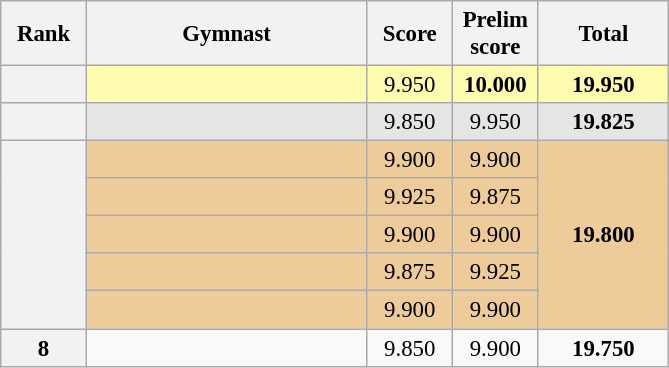<table class="wikitable sortable" style="text-align:center; font-size:95%">
<tr>
<th scope="col" style="width:50px;">Rank</th>
<th scope="col" style="width:180px;">Gymnast</th>
<th scope="col" style="width:50px;">Score</th>
<th scope="col" style="width:50px;">Prelim score</th>
<th scope="col" style="width:80px;">Total</th>
</tr>
<tr style="background:#fffcaf;">
<th scope=row style="text-align:center"></th>
<td style="text-align:left;"></td>
<td>9.950</td>
<td><strong>10.000</strong></td>
<td><strong>19.950</strong></td>
</tr>
<tr style="background:#e5e5e5;">
<th scope=row style="text-align:center"></th>
<td style="text-align:left;"></td>
<td>9.850</td>
<td>9.950</td>
<td><strong>19.825</strong></td>
</tr>
<tr style="background:#ec9;">
<th rowspan="5" scope="row" style="text-align:center"></th>
<td style="text-align:left;"></td>
<td>9.900</td>
<td>9.900</td>
<td rowspan="5"><strong>19.800</strong></td>
</tr>
<tr style="background:#ec9;">
<td style="text-align:left;"></td>
<td>9.925</td>
<td>9.875</td>
</tr>
<tr style="background:#ec9;">
<td style="text-align:left;"></td>
<td>9.900</td>
<td>9.900</td>
</tr>
<tr style="background:#ec9;">
<td style="text-align:left;"></td>
<td>9.875</td>
<td>9.925</td>
</tr>
<tr style="background:#ec9;">
<td style="text-align:left;"></td>
<td>9.900</td>
<td>9.900</td>
</tr>
<tr>
<th>8</th>
<td align=left></td>
<td>9.850</td>
<td>9.900</td>
<td><strong>19.750</strong></td>
</tr>
</table>
